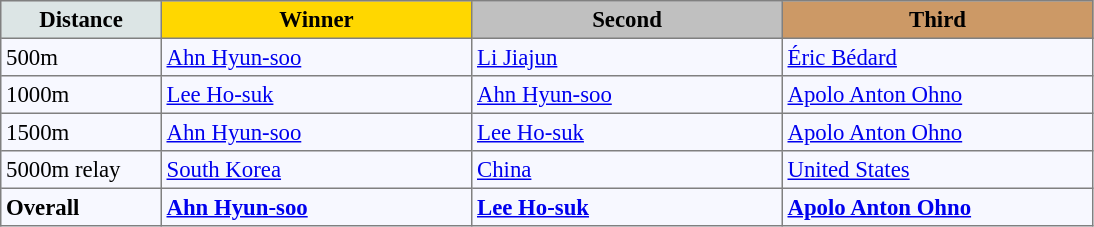<table bgcolor="#f7f8ff" cellpadding="3" cellspacing="0" border="1" style="font-size: 95%; border: gray solid 1px; border-collapse: collapse;">
<tr bgcolor="#CCCCCC">
<td align="center" bgcolor="#DCE5E5" width="100"><strong>Distance</strong></td>
<td align="center" bgcolor="gold" width="200"><strong>Winner</strong></td>
<td align="center" bgcolor="silver" width="200"><strong>Second</strong></td>
<td align="center" bgcolor="CC9966" width="200"><strong>Third</strong></td>
</tr>
<tr align="left">
<td>500m</td>
<td> <a href='#'>Ahn Hyun-soo</a></td>
<td> <a href='#'>Li Jiajun</a></td>
<td> <a href='#'>Éric Bédard</a></td>
</tr>
<tr align="left">
<td>1000m</td>
<td> <a href='#'>Lee Ho-suk</a></td>
<td> <a href='#'>Ahn Hyun-soo</a></td>
<td> <a href='#'>Apolo Anton Ohno</a></td>
</tr>
<tr align="left">
<td>1500m</td>
<td> <a href='#'>Ahn Hyun-soo</a></td>
<td> <a href='#'>Lee Ho-suk</a></td>
<td> <a href='#'>Apolo Anton Ohno</a></td>
</tr>
<tr align="left">
<td>5000m relay</td>
<td> <a href='#'>South Korea</a></td>
<td> <a href='#'>China</a></td>
<td> <a href='#'>United States</a></td>
</tr>
<tr align="left">
<td><strong>Overall</strong></td>
<td> <strong><a href='#'>Ahn Hyun-soo</a></strong></td>
<td> <strong><a href='#'>Lee Ho-suk</a></strong></td>
<td> <strong><a href='#'>Apolo Anton Ohno</a></strong></td>
</tr>
</table>
